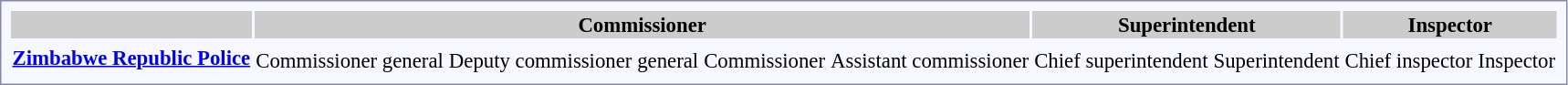<table style="border:1px solid #8888aa; background-color:#f7f8ff; padding:5px; font-size:95%; margin: 0px 12px 12px 0px;">
<tr style="background-color:#CCCCCC;">
<th></th>
<th colspan=4>Commissioner</th>
<th colspan=2>Superintendent</th>
<th colspan=2>Inspector</th>
</tr>
<tr style="text-align:center;">
<td rowspan=2> <strong><a href='#'>Zimbabwe Republic Police</a></strong></td>
<td></td>
<td></td>
<td></td>
<td></td>
<td></td>
<td></td>
<td></td>
<td></td>
</tr>
<tr style="text-align:center;">
<td>Commissioner general</td>
<td>Deputy commissioner general</td>
<td>Commissioner</td>
<td>Assistant commissioner</td>
<td>Chief superintendent</td>
<td>Superintendent</td>
<td>Chief inspector</td>
<td>Inspector</td>
</tr>
</table>
